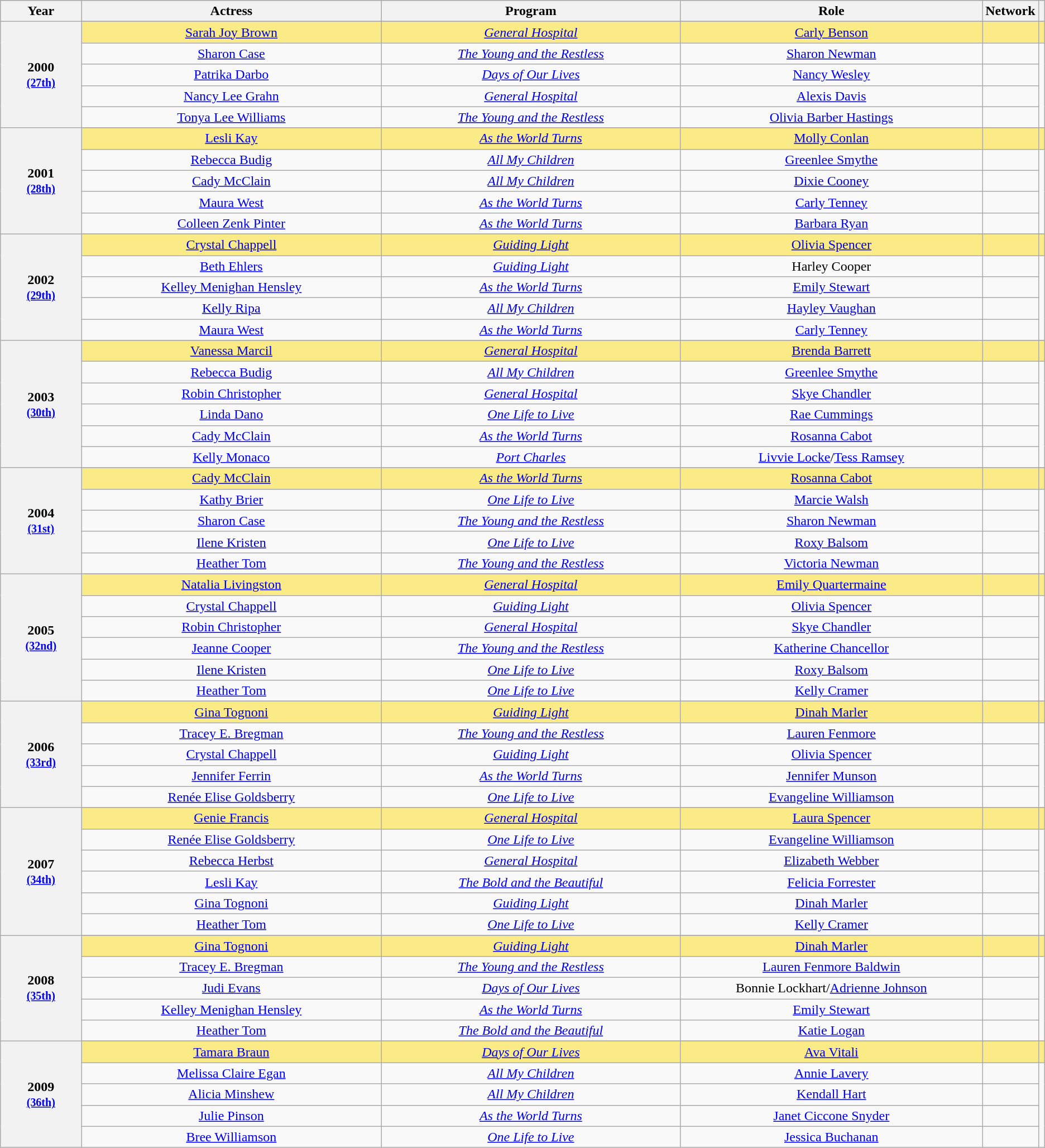<table class="wikitable" rowspan="2" background: #f6e39c style="text-align: center">
<tr style="background:#bebebe;">
<th scope="col" style="width:8%;">Year</th>
<th scope="col" style="width:30%;">Actress</th>
<th scope="col" style="width:30%;">Program</th>
<th scope="col" style="width:30%;">Role</th>
<th scope="col" style="width:10%;">Network</th>
<th scope="col" style="width:1%;" class="unsortable"></th>
</tr>
<tr>
<th scope="row" rowspan=6 style="text-align:center">2000 <br><small><a href='#'>(27th)</a></small></th>
</tr>
<tr style="background:#FAEB86">
<td><a href='#'>Sarah Joy Brown</a> </td>
<td><em><a href='#'>General Hospital</a></em></td>
<td><a href='#'>Carly Benson</a></td>
<td></td>
<td></td>
</tr>
<tr>
<td><a href='#'>Sharon Case</a></td>
<td><em><a href='#'>The Young and the Restless</a></em></td>
<td><a href='#'>Sharon Newman</a></td>
<td></td>
<td rowspan=4></td>
</tr>
<tr>
<td><a href='#'>Patrika Darbo</a></td>
<td><em><a href='#'>Days of Our Lives</a></em></td>
<td><a href='#'>Nancy Wesley</a></td>
<td></td>
</tr>
<tr>
<td><a href='#'>Nancy Lee Grahn</a></td>
<td><em><a href='#'>General Hospital</a></em></td>
<td><a href='#'>Alexis Davis</a></td>
<td></td>
</tr>
<tr>
<td><a href='#'>Tonya Lee Williams</a></td>
<td><em><a href='#'>The Young and the Restless</a></em></td>
<td><a href='#'>Olivia Barber Hastings</a></td>
<td></td>
</tr>
<tr>
<th scope="row" rowspan=6 style="text-align:center">2001 <br><small><a href='#'>(28th)</a></small></th>
</tr>
<tr style="background:#FAEB86">
<td><a href='#'>Lesli Kay</a> </td>
<td><em><a href='#'>As the World Turns</a></em></td>
<td><a href='#'>Molly Conlan</a></td>
<td></td>
<td></td>
</tr>
<tr>
<td><a href='#'>Rebecca Budig</a></td>
<td><em><a href='#'>All My Children</a></em></td>
<td><a href='#'>Greenlee Smythe</a></td>
<td></td>
<td rowspan=4></td>
</tr>
<tr>
<td><a href='#'>Cady McClain</a></td>
<td><em><a href='#'>All My Children</a></em></td>
<td><a href='#'>Dixie Cooney</a></td>
<td></td>
</tr>
<tr>
<td><a href='#'>Maura West</a></td>
<td><em><a href='#'>As the World Turns</a></em></td>
<td><a href='#'>Carly Tenney</a></td>
<td></td>
</tr>
<tr>
<td><a href='#'>Colleen Zenk Pinter</a></td>
<td><em><a href='#'>As the World Turns</a></em></td>
<td><a href='#'>Barbara Ryan</a></td>
<td></td>
</tr>
<tr>
<th scope="row" rowspan=6 style="text-align:center">2002 <br><small><a href='#'>(29th)</a></small></th>
</tr>
<tr style="background:#FAEB86">
<td><a href='#'>Crystal Chappell</a> </td>
<td><em><a href='#'>Guiding Light</a></em></td>
<td><a href='#'>Olivia Spencer</a></td>
<td></td>
<td></td>
</tr>
<tr>
<td><a href='#'>Beth Ehlers</a></td>
<td><em><a href='#'>Guiding Light</a></em></td>
<td>Harley Cooper</td>
<td></td>
<td rowspan=4></td>
</tr>
<tr>
<td><a href='#'>Kelley Menighan Hensley</a></td>
<td><em><a href='#'>As the World Turns</a></em></td>
<td><a href='#'>Emily Stewart</a></td>
<td></td>
</tr>
<tr>
<td><a href='#'>Kelly Ripa</a></td>
<td><em><a href='#'>All My Children</a></em></td>
<td><a href='#'>Hayley Vaughan</a></td>
<td></td>
</tr>
<tr>
<td><a href='#'>Maura West</a></td>
<td><em><a href='#'>As the World Turns</a></em></td>
<td><a href='#'>Carly Tenney</a></td>
<td></td>
</tr>
<tr>
<th scope="row" rowspan=7 style="text-align:center">2003 <br><small><a href='#'>(30th)</a></small></th>
</tr>
<tr style="background:#FAEB86">
<td><a href='#'>Vanessa Marcil</a> </td>
<td><em><a href='#'>General Hospital</a></em></td>
<td><a href='#'>Brenda Barrett</a></td>
<td></td>
<td></td>
</tr>
<tr>
<td><a href='#'>Rebecca Budig</a></td>
<td><em><a href='#'>All My Children</a></em></td>
<td><a href='#'>Greenlee Smythe</a></td>
<td></td>
<td rowspan=5></td>
</tr>
<tr>
<td><a href='#'>Robin Christopher</a></td>
<td><em><a href='#'>General Hospital</a></em></td>
<td><a href='#'>Skye Chandler</a></td>
<td></td>
</tr>
<tr>
<td><a href='#'>Linda Dano</a></td>
<td><em><a href='#'>One Life to Live</a></em></td>
<td><a href='#'>Rae Cummings</a></td>
<td></td>
</tr>
<tr>
<td><a href='#'>Cady McClain</a></td>
<td><em><a href='#'>As the World Turns</a></em></td>
<td><a href='#'>Rosanna Cabot</a></td>
<td></td>
</tr>
<tr>
<td><a href='#'>Kelly Monaco</a></td>
<td><em><a href='#'>Port Charles</a></em></td>
<td><a href='#'>Livvie Locke</a>/<a href='#'>Tess Ramsey</a></td>
<td></td>
</tr>
<tr>
<th scope="row" rowspan=6 style="text-align:center">2004 <br><small><a href='#'>(31st)</a></small></th>
</tr>
<tr style="background:#FAEB86">
<td><a href='#'>Cady McClain</a> </td>
<td><em><a href='#'>As the World Turns</a></em></td>
<td><a href='#'>Rosanna Cabot</a></td>
<td></td>
<td></td>
</tr>
<tr>
<td><a href='#'>Kathy Brier</a></td>
<td><em><a href='#'>One Life to Live</a></em></td>
<td><a href='#'>Marcie Walsh</a></td>
<td></td>
<td rowspan=4></td>
</tr>
<tr>
<td><a href='#'>Sharon Case</a></td>
<td><em><a href='#'>The Young and the Restless</a></em></td>
<td><a href='#'>Sharon Newman</a></td>
<td></td>
</tr>
<tr>
<td><a href='#'>Ilene Kristen</a></td>
<td><em><a href='#'>One Life to Live</a></em></td>
<td><a href='#'>Roxy Balsom</a></td>
<td></td>
</tr>
<tr>
<td><a href='#'>Heather Tom</a></td>
<td><em><a href='#'>The Young and the Restless</a></em></td>
<td><a href='#'>Victoria Newman</a></td>
<td></td>
</tr>
<tr>
<th scope="row" rowspan=7 style="text-align:center">2005 <br><small><a href='#'>(32nd)</a></small></th>
</tr>
<tr style="background:#FAEB86">
<td><a href='#'>Natalia Livingston</a> </td>
<td><em><a href='#'>General Hospital</a></em></td>
<td><a href='#'>Emily Quartermaine</a></td>
<td></td>
<td></td>
</tr>
<tr>
<td><a href='#'>Crystal Chappell</a></td>
<td><em><a href='#'>Guiding Light</a></em></td>
<td><a href='#'>Olivia Spencer</a></td>
<td></td>
<td rowspan=5></td>
</tr>
<tr>
<td><a href='#'>Robin Christopher</a></td>
<td><em><a href='#'>General Hospital</a></em></td>
<td><a href='#'>Skye Chandler</a></td>
<td></td>
</tr>
<tr>
<td><a href='#'>Jeanne Cooper</a></td>
<td><em><a href='#'>The Young and the Restless</a></em></td>
<td><a href='#'>Katherine Chancellor</a></td>
<td></td>
</tr>
<tr>
<td><a href='#'>Ilene Kristen</a></td>
<td><em><a href='#'>One Life to Live</a></em></td>
<td><a href='#'>Roxy Balsom</a></td>
<td></td>
</tr>
<tr>
<td><a href='#'>Heather Tom</a></td>
<td><em><a href='#'>One Life to Live</a></em></td>
<td><a href='#'>Kelly Cramer</a></td>
<td></td>
</tr>
<tr>
<th scope="row" rowspan=6 style="text-align:center">2006 <br><small><a href='#'>(33rd)</a></small></th>
</tr>
<tr style="background:#FAEB86">
<td><a href='#'>Gina Tognoni</a> </td>
<td><em><a href='#'>Guiding Light</a></em></td>
<td><a href='#'>Dinah Marler</a></td>
<td></td>
<td></td>
</tr>
<tr>
<td><a href='#'>Tracey E. Bregman</a></td>
<td><em><a href='#'>The Young and the Restless</a></em></td>
<td><a href='#'>Lauren Fenmore</a></td>
<td></td>
<td rowspan=4></td>
</tr>
<tr>
<td><a href='#'>Crystal Chappell</a></td>
<td><em><a href='#'>Guiding Light</a></em></td>
<td><a href='#'>Olivia Spencer</a></td>
<td></td>
</tr>
<tr>
<td><a href='#'>Jennifer Ferrin</a></td>
<td><em><a href='#'>As the World Turns</a></em></td>
<td><a href='#'>Jennifer Munson</a></td>
<td></td>
</tr>
<tr>
<td><a href='#'>Renée Elise Goldsberry</a></td>
<td><em><a href='#'>One Life to Live</a></em></td>
<td><a href='#'>Evangeline Williamson</a></td>
<td></td>
</tr>
<tr>
<th scope="row" rowspan=7 style="text-align:center">2007 <br><small><a href='#'>(34th)</a></small></th>
</tr>
<tr style="background:#FAEB86">
<td><a href='#'>Genie Francis</a> </td>
<td><em><a href='#'>General Hospital</a></em></td>
<td><a href='#'>Laura Spencer</a></td>
<td></td>
<td></td>
</tr>
<tr>
<td><a href='#'>Renée Elise Goldsberry</a></td>
<td><em><a href='#'>One Life to Live</a></em></td>
<td><a href='#'>Evangeline Williamson</a></td>
<td></td>
<td rowspan=5></td>
</tr>
<tr>
<td><a href='#'>Rebecca Herbst</a></td>
<td><em><a href='#'>General Hospital</a></em></td>
<td><a href='#'>Elizabeth Webber</a></td>
<td></td>
</tr>
<tr>
<td><a href='#'>Lesli Kay</a></td>
<td><em><a href='#'>The Bold and the Beautiful</a></em></td>
<td><a href='#'>Felicia Forrester</a></td>
<td></td>
</tr>
<tr>
<td><a href='#'>Gina Tognoni</a></td>
<td><em><a href='#'>Guiding Light</a></em></td>
<td><a href='#'>Dinah Marler</a></td>
<td></td>
</tr>
<tr>
<td><a href='#'>Heather Tom</a></td>
<td><em><a href='#'>One Life to Live</a></em></td>
<td><a href='#'>Kelly Cramer</a></td>
<td></td>
</tr>
<tr>
<th scope="row" rowspan=6 style="text-align:center">2008 <br><small><a href='#'>(35th)</a></small></th>
</tr>
<tr style="background:#FAEB86">
<td><a href='#'>Gina Tognoni</a> </td>
<td><em><a href='#'>Guiding Light</a></em></td>
<td><a href='#'>Dinah Marler</a></td>
<td></td>
<td></td>
</tr>
<tr>
<td><a href='#'>Tracey E. Bregman</a></td>
<td><em><a href='#'>The Young and the Restless</a></em></td>
<td><a href='#'>Lauren Fenmore Baldwin</a></td>
<td></td>
<td rowspan=4></td>
</tr>
<tr>
<td><a href='#'>Judi Evans</a></td>
<td><em><a href='#'>Days of Our Lives</a></em></td>
<td>Bonnie Lockhart/<a href='#'>Adrienne Johnson</a></td>
<td></td>
</tr>
<tr>
<td><a href='#'>Kelley Menighan Hensley</a></td>
<td><em><a href='#'>As the World Turns</a></em></td>
<td><a href='#'>Emily Stewart</a></td>
<td></td>
</tr>
<tr>
<td><a href='#'>Heather Tom</a></td>
<td><em><a href='#'>The Bold and the Beautiful</a></em></td>
<td><a href='#'>Katie Logan</a></td>
<td></td>
</tr>
<tr>
<th scope="row" rowspan=6 style="text-align:center">2009 <br><small><a href='#'>(36th)</a></small></th>
</tr>
<tr style="background:#FAEB86">
<td><a href='#'>Tamara Braun</a> </td>
<td><em><a href='#'>Days of Our Lives</a></em></td>
<td><a href='#'>Ava Vitali</a></td>
<td></td>
<td></td>
</tr>
<tr>
<td><a href='#'>Melissa Claire Egan</a></td>
<td><em><a href='#'>All My Children</a></em></td>
<td><a href='#'>Annie Lavery</a></td>
<td></td>
<td rowspan=4></td>
</tr>
<tr>
<td><a href='#'>Alicia Minshew</a></td>
<td><em><a href='#'>All My Children</a></em></td>
<td><a href='#'>Kendall Hart</a></td>
<td></td>
</tr>
<tr>
<td><a href='#'>Julie Pinson</a></td>
<td><em><a href='#'>As the World Turns</a></em></td>
<td><a href='#'>Janet Ciccone Snyder</a></td>
<td></td>
</tr>
<tr>
<td><a href='#'>Bree Williamson</a></td>
<td><em><a href='#'>One Life to Live</a></em></td>
<td><a href='#'>Jessica Buchanan</a></td>
<td></td>
</tr>
</table>
